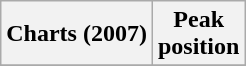<table class="wikitable">
<tr>
<th>Charts (2007)</th>
<th>Peak<br>position</th>
</tr>
<tr>
</tr>
</table>
